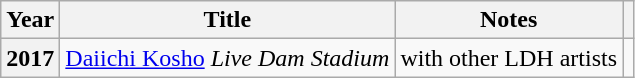<table class="wikitable plainrowheaders">
<tr>
<th scope="col">Year</th>
<th scope="col">Title</th>
<th scope="col">Notes</th>
<th class="unsortable" scope="col"></th>
</tr>
<tr>
<th scope="row">2017</th>
<td><a href='#'>Daiichi Kosho</a> <em>Live Dam Stadium</em></td>
<td>with other LDH artists</td>
<td style="text-align:center"></td>
</tr>
</table>
